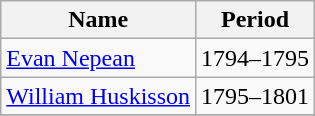<table class="wikitable" style="text-align:left">
<tr>
<th>Name</th>
<th>Period</th>
</tr>
<tr>
<td><a href='#'>Evan Nepean</a></td>
<td>1794–1795</td>
</tr>
<tr>
<td><a href='#'>William Huskisson</a></td>
<td>1795–1801</td>
</tr>
<tr>
</tr>
</table>
